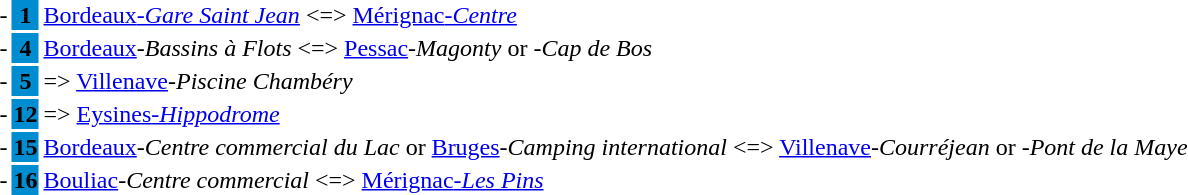<table>
<tr>
<td align="center">-</td>
<td bgcolor="008CD0"  align="center"><span> <strong>1</strong></span></td>
<td><a href='#'>Bordeaux<em>-Gare Saint Jean</em></a> <=> <a href='#'>Mérignac<em>-Centre</em></a></td>
</tr>
<tr>
<td align="center">-</td>
<td bgcolor="008CD0"  align="center"><span> <strong>4</strong></span></td>
<td><a href='#'>Bordeaux</a><em>-Bassins à Flots</em> <=> <a href='#'>Pessac</a><em>-Magonty</em> or <em>-Cap de Bos</em></td>
</tr>
<tr>
<td align="center">-</td>
<td bgcolor="008CD0"  align="center"><span> <strong>5</strong></span></td>
<td>=> <a href='#'>Villenave</a><em>-Piscine Chambéry</em></td>
</tr>
<tr>
<td align="center">-</td>
<td bgcolor="008CD0"  align="center"><span> <strong>12</strong></span></td>
<td>=> <a href='#'>Eysines<em>-Hippodrome</em></a></td>
</tr>
<tr>
<td align="center">-</td>
<td bgcolor="008CD0"  align="center"><span> <strong>15</strong></span></td>
<td><a href='#'>Bordeaux</a><em>-Centre commercial du Lac</em> or <a href='#'>Bruges</a><em>-Camping international</em> <=> <a href='#'>Villenave</a><em>-Courréjean</em> or <em>-Pont de la Maye</em></td>
</tr>
<tr>
<td align="center">-</td>
<td bgcolor="008CD0"  align="center"><span> <strong>16</strong></span></td>
<td><a href='#'>Bouliac</a><em>-Centre commercial</em> <=> <a href='#'>Mérignac<em>-Les Pins</em></a></td>
</tr>
<tr>
</tr>
</table>
